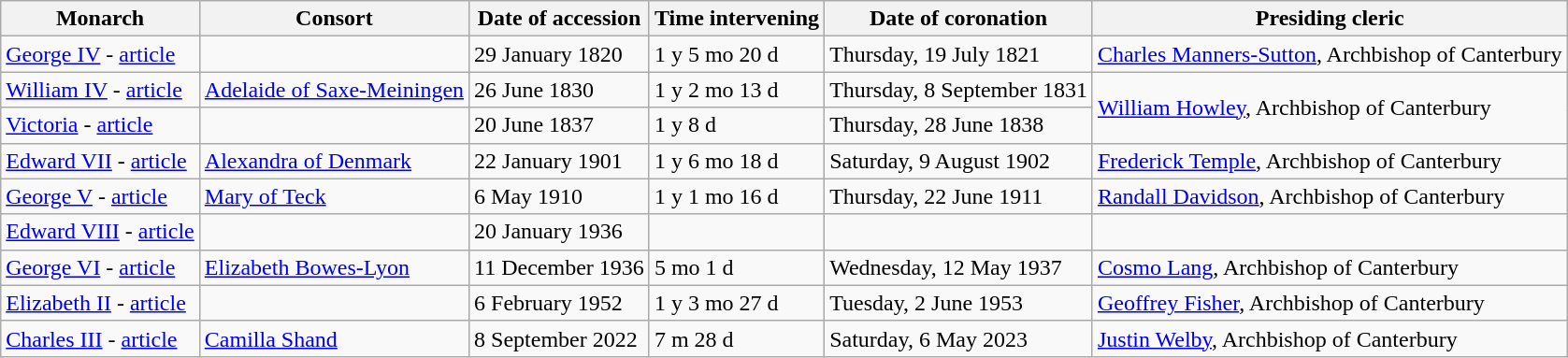<table class="wikitable">
<tr>
<th>Monarch</th>
<th>Consort</th>
<th>Date of accession</th>
<th>Time intervening</th>
<th>Date of coronation</th>
<th>Presiding cleric</th>
</tr>
<tr>
<td><a href='#'>George IV</a> - <a href='#'>article</a></td>
<td></td>
<td>29 January 1820</td>
<td>1 y 5 mo 20 d</td>
<td>Thursday, 19 July 1821</td>
<td><a href='#'>Charles Manners-Sutton</a>, Archbishop of Canterbury</td>
</tr>
<tr>
<td><a href='#'>William IV</a> - <a href='#'>article</a></td>
<td><a href='#'>Adelaide of Saxe-Meiningen</a></td>
<td>26 June 1830</td>
<td>1 y 2 mo 13 d</td>
<td>Thursday, 8 September 1831</td>
<td rowspan="2"><a href='#'>William Howley</a>, Archbishop of Canterbury</td>
</tr>
<tr>
<td><a href='#'>Victoria</a> - <a href='#'>article</a></td>
<td></td>
<td>20 June 1837</td>
<td>1 y 8 d</td>
<td>Thursday, 28 June 1838</td>
</tr>
<tr>
<td><a href='#'>Edward VII</a> - <a href='#'>article</a></td>
<td><a href='#'>Alexandra of Denmark</a></td>
<td>22 January 1901</td>
<td>1 y 6 mo 18 d</td>
<td>Saturday, 9 August 1902</td>
<td><a href='#'>Frederick Temple</a>, Archbishop of Canterbury</td>
</tr>
<tr>
<td><a href='#'>George V</a> - <a href='#'>article</a></td>
<td><a href='#'>Mary of Teck</a></td>
<td>6 May 1910</td>
<td>1 y 1 mo 16 d</td>
<td>Thursday, 22 June 1911</td>
<td><a href='#'>Randall Davidson</a>, Archbishop of Canterbury</td>
</tr>
<tr>
<td><a href='#'>Edward VIII</a> - <a href='#'>article</a></td>
<td></td>
<td>20 January 1936</td>
<td></td>
<td></td>
<td></td>
</tr>
<tr>
<td><a href='#'>George VI</a> - <a href='#'>article</a></td>
<td><a href='#'>Elizabeth Bowes-Lyon</a></td>
<td>11 December 1936</td>
<td>5 mo 1 d</td>
<td>Wednesday, 12 May 1937</td>
<td><a href='#'>Cosmo Lang</a>, Archbishop of Canterbury</td>
</tr>
<tr>
<td><a href='#'>Elizabeth II</a> - <a href='#'>article</a></td>
<td></td>
<td>6 February 1952</td>
<td>1 y 3 mo 27 d</td>
<td>Tuesday, 2 June 1953</td>
<td><a href='#'>Geoffrey Fisher</a>, Archbishop of Canterbury</td>
</tr>
<tr>
<td><a href='#'>Charles III</a> - <a href='#'>article</a></td>
<td><a href='#'>Camilla Shand</a></td>
<td>8 September 2022</td>
<td>7 m 28 d</td>
<td>Saturday, 6 May 2023</td>
<td><a href='#'>Justin Welby</a>, Archbishop of Canterbury</td>
</tr>
</table>
